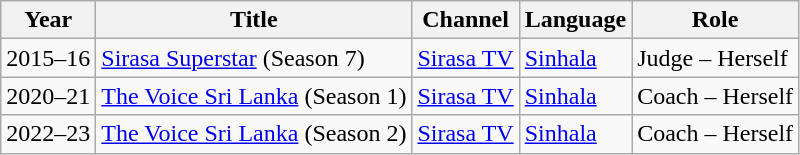<table class="wikitable">
<tr>
<th>Year</th>
<th>Title</th>
<th>Channel</th>
<th>Language</th>
<th>Role</th>
</tr>
<tr>
<td>2015–16</td>
<td><a href='#'>Sirasa Superstar</a> (Season 7)</td>
<td><a href='#'>Sirasa TV</a></td>
<td><a href='#'>Sinhala</a></td>
<td>Judge – Herself</td>
</tr>
<tr>
<td>2020–21</td>
<td><a href='#'>The Voice Sri Lanka</a> (Season 1)</td>
<td><a href='#'>Sirasa TV</a></td>
<td><a href='#'>Sinhala</a></td>
<td>Coach – Herself</td>
</tr>
<tr>
<td>2022–23</td>
<td><a href='#'>The Voice Sri Lanka</a> (Season 2)</td>
<td><a href='#'>Sirasa TV</a></td>
<td><a href='#'>Sinhala</a></td>
<td>Coach – Herself</td>
</tr>
</table>
